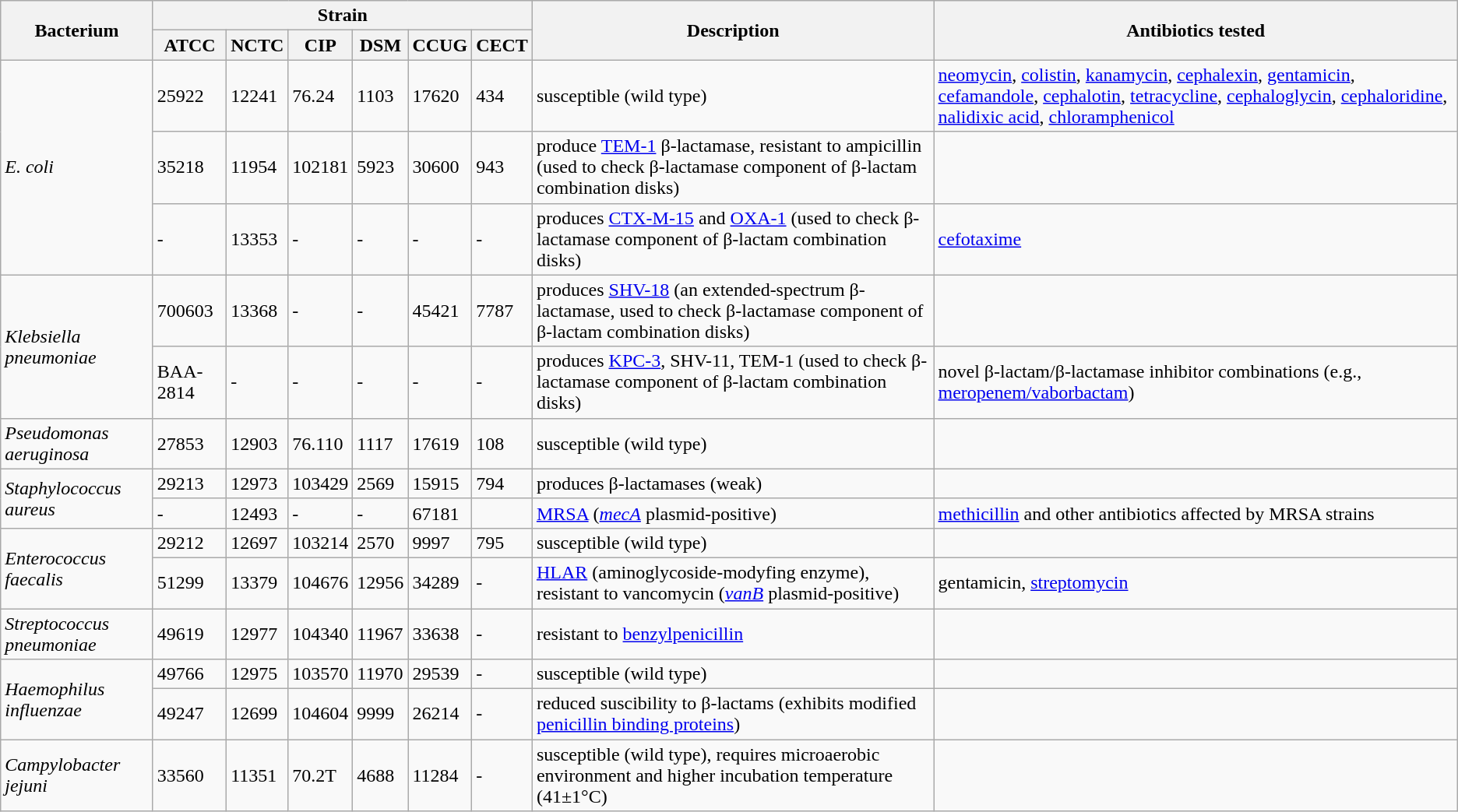<table class="wikitable">
<tr>
<th rowspan="2">Bacterium</th>
<th colspan="6">Strain</th>
<th rowspan="2">Description</th>
<th rowspan="2">Antibiotics tested</th>
</tr>
<tr>
<th><strong>ATCC</strong></th>
<th><strong>NCTC</strong></th>
<th><strong>CIP</strong></th>
<th><strong>DSM</strong></th>
<th><strong>CCUG</strong></th>
<th><strong>CECT</strong></th>
</tr>
<tr>
<td rowspan="3"><em>E. coli</em></td>
<td>25922</td>
<td>12241</td>
<td>76.24</td>
<td>1103</td>
<td>17620</td>
<td>434</td>
<td>susceptible (wild type)</td>
<td><a href='#'>neomycin</a>, <a href='#'>colistin</a>, <a href='#'>kanamycin</a>, <a href='#'>cephalexin</a>, <a href='#'>gentamicin</a>, <a href='#'>cefamandole</a>, <a href='#'>cephalotin</a>, <a href='#'>tetracycline</a>, <a href='#'>cephaloglycin</a>, <a href='#'>cephaloridine</a>, <a href='#'>nalidixic acid</a>, <a href='#'>chloramphenicol</a></td>
</tr>
<tr>
<td>35218</td>
<td>11954</td>
<td>102181</td>
<td>5923</td>
<td>30600</td>
<td>943</td>
<td>produce <a href='#'>TEM-1</a> β-lactamase, resistant to ampicillin (used to check β-lactamase component of β-lactam combination disks)</td>
<td></td>
</tr>
<tr>
<td>-</td>
<td>13353</td>
<td>-</td>
<td>-</td>
<td>-</td>
<td>-</td>
<td>produces <a href='#'>CTX-M-15</a> and <a href='#'>OXA-1</a> (used to check β-lactamase component of β-lactam combination disks)</td>
<td><a href='#'>cefotaxime</a></td>
</tr>
<tr>
<td rowspan="2"><em>Klebsiella pneumoniae</em></td>
<td>700603</td>
<td>13368</td>
<td>-</td>
<td>-</td>
<td>45421</td>
<td>7787</td>
<td>produces <a href='#'>SHV-18</a> (an extended-spectrum β-lactamase, used to check β-lactamase component of β-lactam combination disks)</td>
<td></td>
</tr>
<tr>
<td>BAA-2814</td>
<td>-</td>
<td>-</td>
<td>-</td>
<td>-</td>
<td>-</td>
<td>produces <a href='#'>KPC-3</a>, SHV-11, TEM-1 (used to check β-lactamase component of β-lactam combination disks)</td>
<td>novel β-lactam/β-lactamase inhibitor combinations (e.g., <a href='#'>meropenem/vaborbactam</a>)</td>
</tr>
<tr>
<td><em>Pseudomonas aeruginosa</em></td>
<td>27853</td>
<td>12903</td>
<td>76.110</td>
<td>1117</td>
<td>17619</td>
<td>108</td>
<td>susceptible (wild type)</td>
<td></td>
</tr>
<tr>
<td rowspan="2"><em>Staphylococcus aureus</em></td>
<td>29213</td>
<td>12973</td>
<td>103429</td>
<td>2569</td>
<td>15915</td>
<td>794</td>
<td>produces β-lactamases (weak)</td>
<td></td>
</tr>
<tr>
<td>-</td>
<td>12493</td>
<td>-</td>
<td>-</td>
<td>67181</td>
<td></td>
<td><a href='#'>MRSA</a> (<em><a href='#'>mecA</a></em> plasmid-positive)</td>
<td><a href='#'>methicillin</a> and other antibiotics affected by MRSA strains</td>
</tr>
<tr>
<td rowspan="2"><em>Enterococcus faecalis</em></td>
<td>29212</td>
<td>12697</td>
<td>103214</td>
<td>2570</td>
<td>9997</td>
<td>795</td>
<td>susceptible (wild type)</td>
<td></td>
</tr>
<tr>
<td>51299</td>
<td>13379</td>
<td>104676</td>
<td>12956</td>
<td>34289</td>
<td>-</td>
<td><a href='#'>HLAR</a> (aminoglycoside-modyfing enzyme), resistant to vancomycin (<em><a href='#'>vanB</a></em> plasmid-positive)</td>
<td>gentamicin, <a href='#'>streptomycin</a></td>
</tr>
<tr>
<td><em>Streptococcus pneumoniae</em></td>
<td>49619</td>
<td>12977</td>
<td>104340</td>
<td>11967</td>
<td>33638</td>
<td>-</td>
<td>resistant to <a href='#'>benzylpenicillin</a></td>
<td></td>
</tr>
<tr>
<td rowspan="2"><em>Haemophilus influenzae</em></td>
<td>49766</td>
<td>12975</td>
<td>103570</td>
<td>11970</td>
<td>29539</td>
<td>-</td>
<td>susceptible (wild type)</td>
<td></td>
</tr>
<tr>
<td>49247</td>
<td>12699</td>
<td>104604</td>
<td>9999</td>
<td>26214</td>
<td>-</td>
<td>reduced suscibility to β-lactams (exhibits modified <a href='#'>penicillin binding proteins</a>)</td>
<td></td>
</tr>
<tr>
<td><em>Campylobacter jejuni</em></td>
<td>33560</td>
<td>11351</td>
<td>70.2T</td>
<td>4688</td>
<td>11284</td>
<td>-</td>
<td>susceptible (wild type), requires microaerobic environment and higher incubation temperature (41±1°C)</td>
<td></td>
</tr>
</table>
